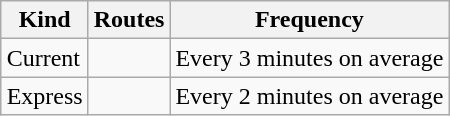<table class="wikitable" style="margin: 1em auto;">
<tr>
<th>Kind</th>
<th>Routes</th>
<th>Frequency</th>
</tr>
<tr>
<td>Current</td>
<td></td>
<td>Every 3 minutes on average</td>
</tr>
<tr>
<td>Express</td>
<td></td>
<td>Every 2 minutes on average</td>
</tr>
</table>
